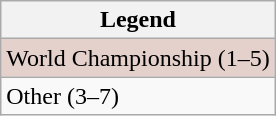<table class="wikitable">
<tr>
<th>Legend</th>
</tr>
<tr bgcolor="#e5d1cb">
<td>World Championship (1–5)</td>
</tr>
<tr>
<td>Other (3–7)</td>
</tr>
</table>
